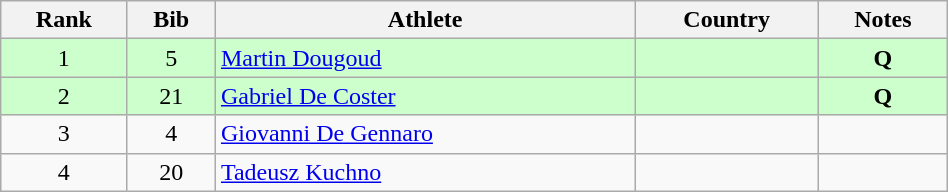<table class="wikitable" style="text-align:center;width: 50%;">
<tr>
<th>Rank</th>
<th>Bib</th>
<th>Athlete</th>
<th>Country</th>
<th>Notes</th>
</tr>
<tr bgcolor=ccffcc>
<td>1</td>
<td>5</td>
<td align=left><a href='#'>Martin Dougoud</a></td>
<td align=left></td>
<td><strong>Q</strong></td>
</tr>
<tr bgcolor=ccffcc>
<td>2</td>
<td>21</td>
<td align=left><a href='#'>Gabriel De Coster</a></td>
<td align=left></td>
<td><strong>Q</strong></td>
</tr>
<tr>
<td>3</td>
<td>4</td>
<td align=left><a href='#'>Giovanni De Gennaro</a></td>
<td align=left></td>
<td></td>
</tr>
<tr>
<td>4</td>
<td>20</td>
<td align=left><a href='#'>Tadeusz Kuchno</a></td>
<td align=left></td>
<td></td>
</tr>
</table>
